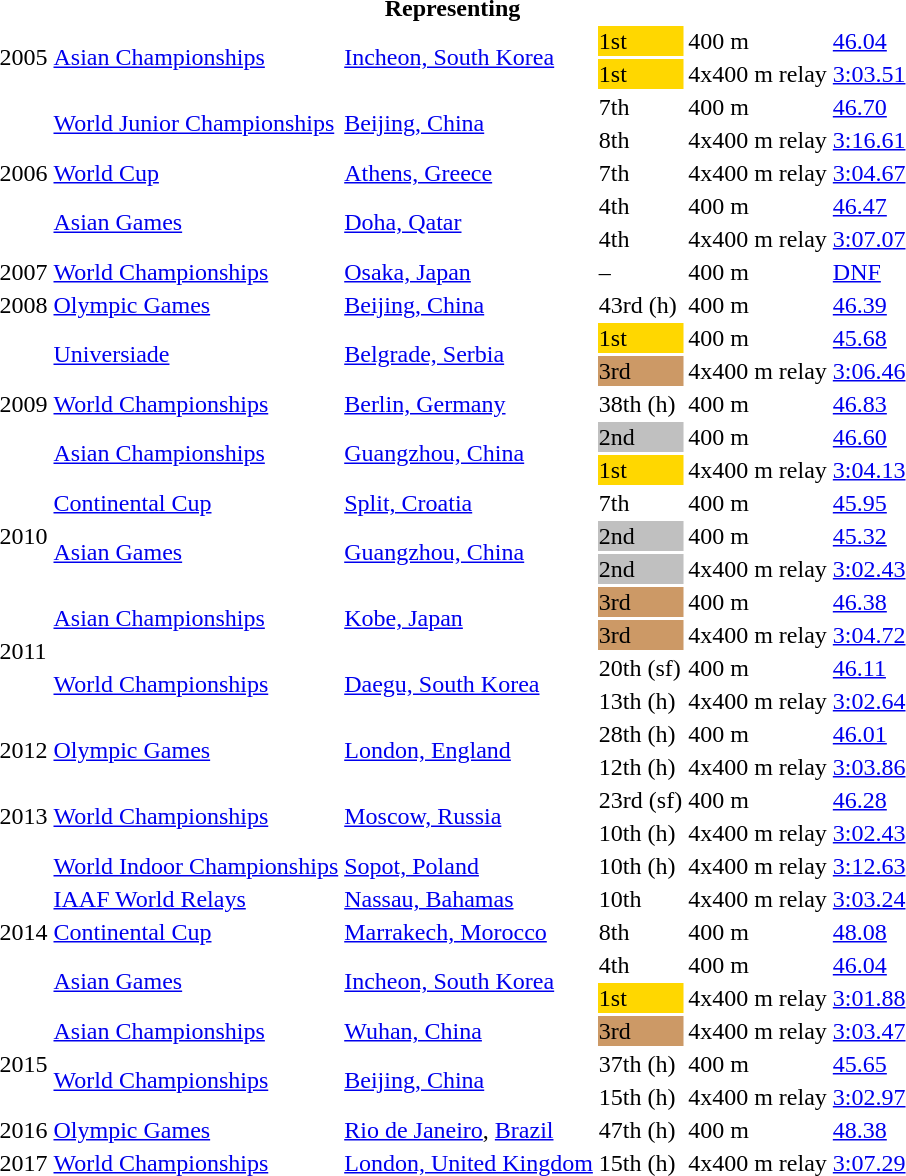<table>
<tr>
<th colspan="6">Representing </th>
</tr>
<tr>
<td rowspan=2>2005</td>
<td rowspan=2><a href='#'>Asian Championships</a></td>
<td rowspan=2><a href='#'>Incheon, South Korea</a></td>
<td bgcolor="gold">1st</td>
<td>400 m</td>
<td><a href='#'>46.04</a></td>
</tr>
<tr>
<td bgcolor="gold">1st</td>
<td>4x400 m relay</td>
<td><a href='#'>3:03.51</a></td>
</tr>
<tr>
<td rowspan=5>2006</td>
<td rowspan=2><a href='#'>World Junior Championships</a></td>
<td rowspan=2><a href='#'>Beijing, China</a></td>
<td>7th</td>
<td>400 m</td>
<td><a href='#'>46.70</a></td>
</tr>
<tr>
<td>8th</td>
<td>4x400 m relay</td>
<td><a href='#'>3:16.61</a></td>
</tr>
<tr>
<td><a href='#'>World Cup</a></td>
<td><a href='#'>Athens, Greece</a></td>
<td>7th</td>
<td>4x400 m relay</td>
<td><a href='#'>3:04.67</a></td>
</tr>
<tr>
<td rowspan=2><a href='#'>Asian Games</a></td>
<td rowspan=2><a href='#'>Doha, Qatar</a></td>
<td>4th</td>
<td>400 m</td>
<td><a href='#'>46.47</a></td>
</tr>
<tr>
<td>4th</td>
<td>4x400 m relay</td>
<td><a href='#'>3:07.07</a></td>
</tr>
<tr>
<td>2007</td>
<td><a href='#'>World Championships</a></td>
<td><a href='#'>Osaka, Japan</a></td>
<td>–</td>
<td>400 m</td>
<td><a href='#'>DNF</a></td>
</tr>
<tr>
<td>2008</td>
<td><a href='#'>Olympic Games</a></td>
<td><a href='#'>Beijing, China</a></td>
<td>43rd (h)</td>
<td>400 m</td>
<td><a href='#'>46.39</a></td>
</tr>
<tr>
<td rowspan=5>2009</td>
<td rowspan=2><a href='#'>Universiade</a></td>
<td rowspan=2><a href='#'>Belgrade, Serbia</a></td>
<td bgcolor="gold">1st</td>
<td>400 m</td>
<td><a href='#'>45.68</a></td>
</tr>
<tr>
<td bgcolor="cc9966">3rd</td>
<td>4x400 m relay</td>
<td><a href='#'>3:06.46</a></td>
</tr>
<tr>
<td><a href='#'>World Championships</a></td>
<td><a href='#'>Berlin, Germany</a></td>
<td>38th (h)</td>
<td>400 m</td>
<td><a href='#'>46.83</a></td>
</tr>
<tr>
<td rowspan=2><a href='#'>Asian Championships</a></td>
<td rowspan=2><a href='#'>Guangzhou, China</a></td>
<td bgcolor="silver">2nd</td>
<td>400 m</td>
<td><a href='#'>46.60</a></td>
</tr>
<tr>
<td bgcolor="gold">1st</td>
<td>4x400 m relay</td>
<td><a href='#'>3:04.13</a></td>
</tr>
<tr>
<td rowspan=3>2010</td>
<td><a href='#'>Continental Cup</a></td>
<td><a href='#'>Split, Croatia</a></td>
<td>7th</td>
<td>400 m</td>
<td><a href='#'>45.95</a></td>
</tr>
<tr>
<td rowspan=2><a href='#'>Asian Games</a></td>
<td rowspan=2><a href='#'>Guangzhou, China</a></td>
<td bgcolor="silver">2nd</td>
<td>400 m</td>
<td><a href='#'>45.32</a></td>
</tr>
<tr>
<td bgcolor="silver">2nd</td>
<td>4x400 m relay</td>
<td><a href='#'>3:02.43</a></td>
</tr>
<tr>
<td rowspan=4>2011</td>
<td rowspan=2><a href='#'>Asian Championships</a></td>
<td rowspan=2><a href='#'>Kobe, Japan</a></td>
<td bgcolor="cc9966">3rd</td>
<td>400 m</td>
<td><a href='#'>46.38</a></td>
</tr>
<tr>
<td bgcolor="cc9966">3rd</td>
<td>4x400 m relay</td>
<td><a href='#'>3:04.72</a></td>
</tr>
<tr>
<td rowspan=2><a href='#'>World Championships</a></td>
<td rowspan=2><a href='#'>Daegu, South Korea</a></td>
<td>20th (sf)</td>
<td>400 m</td>
<td><a href='#'>46.11</a></td>
</tr>
<tr>
<td>13th (h)</td>
<td>4x400 m relay</td>
<td><a href='#'>3:02.64</a></td>
</tr>
<tr>
<td rowspan=2>2012</td>
<td rowspan=2><a href='#'>Olympic Games</a></td>
<td rowspan=2><a href='#'>London, England</a></td>
<td>28th (h)</td>
<td>400 m</td>
<td><a href='#'>46.01</a></td>
</tr>
<tr>
<td>12th (h)</td>
<td>4x400 m relay</td>
<td><a href='#'>3:03.86</a></td>
</tr>
<tr>
<td rowspan=2>2013</td>
<td rowspan=2><a href='#'>World Championships</a></td>
<td rowspan=2><a href='#'>Moscow, Russia</a></td>
<td>23rd (sf)</td>
<td>400 m</td>
<td><a href='#'>46.28</a></td>
</tr>
<tr>
<td>10th (h)</td>
<td>4x400 m relay</td>
<td><a href='#'>3:02.43</a></td>
</tr>
<tr>
<td rowspan=5>2014</td>
<td><a href='#'>World Indoor Championships</a></td>
<td><a href='#'>Sopot, Poland</a></td>
<td>10th (h)</td>
<td>4x400 m relay</td>
<td><a href='#'>3:12.63</a></td>
</tr>
<tr>
<td><a href='#'>IAAF World Relays</a></td>
<td><a href='#'>Nassau, Bahamas</a></td>
<td>10th</td>
<td>4x400 m relay</td>
<td><a href='#'>3:03.24</a></td>
</tr>
<tr>
<td><a href='#'>Continental Cup</a></td>
<td><a href='#'>Marrakech, Morocco</a></td>
<td>8th</td>
<td>400 m</td>
<td><a href='#'>48.08</a></td>
</tr>
<tr>
<td rowspan=2><a href='#'>Asian Games</a></td>
<td rowspan=2><a href='#'>Incheon, South Korea</a></td>
<td>4th</td>
<td>400 m</td>
<td><a href='#'>46.04</a></td>
</tr>
<tr>
<td bgcolor=gold>1st</td>
<td>4x400 m relay</td>
<td><a href='#'>3:01.88</a></td>
</tr>
<tr>
<td rowspan=3>2015</td>
<td><a href='#'>Asian Championships</a></td>
<td><a href='#'>Wuhan, China</a></td>
<td bgcolor=cc9966>3rd</td>
<td>4x400 m relay</td>
<td><a href='#'>3:03.47</a></td>
</tr>
<tr>
<td rowspan=2><a href='#'>World Championships</a></td>
<td rowspan=2><a href='#'>Beijing, China</a></td>
<td>37th (h)</td>
<td>400 m</td>
<td><a href='#'>45.65</a></td>
</tr>
<tr>
<td>15th (h)</td>
<td>4x400 m relay</td>
<td><a href='#'>3:02.97</a></td>
</tr>
<tr>
<td>2016</td>
<td><a href='#'>Olympic Games</a></td>
<td><a href='#'>Rio de Janeiro</a>, <a href='#'>Brazil</a></td>
<td>47th (h)</td>
<td>400 m</td>
<td><a href='#'>48.38</a></td>
</tr>
<tr>
<td>2017</td>
<td><a href='#'>World Championships</a></td>
<td><a href='#'>London, United Kingdom</a></td>
<td>15th (h)</td>
<td>4x400 m relay</td>
<td><a href='#'>3:07.29</a></td>
</tr>
</table>
